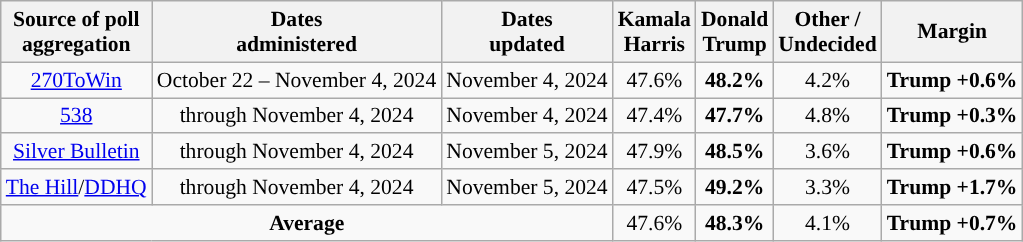<table class="wikitable sortable" style="text-align:center;font-size:90%;line-height:17px">
<tr>
<th>Source of poll<br>aggregation</th>
<th>Dates<br>administered</th>
<th>Dates<br>updated</th>
<th class="unsortable">Kamala<br>Harris<br><small></small></th>
<th class="unsortable">Donald<br>Trump<br><small></small></th>
<th>Other /<br>Undecided<br></th>
<th>Margin</th>
</tr>
<tr>
<td><a href='#'>270ToWin</a></td>
<td>October 22 – November 4, 2024</td>
<td>November 4, 2024</td>
<td>47.6%</td>
<td style="background-color:"><strong>48.2%</strong></td>
<td>4.2%</td>
<td style="background-color:"><strong>Trump +0.6%</strong></td>
</tr>
<tr>
<td><a href='#'>538</a></td>
<td>through November 4, 2024</td>
<td>November 4, 2024</td>
<td>47.4%</td>
<td style="color:black;background-color:"><strong>47.7%</strong></td>
<td>4.8%</td>
<td style="color:black;background-color:"><strong>Trump +0.3%</strong></td>
</tr>
<tr>
<td><a href='#'>Silver Bulletin</a></td>
<td>through November 4, 2024</td>
<td>November 5, 2024</td>
<td>47.9%</td>
<td style="background-color:"><strong>48.5%</strong></td>
<td>3.6%</td>
<td style="background-color:"><strong>Trump +0.6%</strong></td>
</tr>
<tr>
<td><a href='#'>The Hill</a>/<a href='#'>DDHQ</a></td>
<td>through November 4, 2024</td>
<td>November 5, 2024</td>
<td>47.5%</td>
<td style="background-color:"><strong>49.2%</strong></td>
<td>3.3%</td>
<td style="background-color:"><strong>Trump +1.7%</strong></td>
</tr>
<tr>
<td colspan="3"><strong>Average</strong></td>
<td>47.6%</td>
<td style="background-color:"><strong>48.3%</strong></td>
<td>4.1%</td>
<td style="background-color:"><strong>Trump +0.7%</strong></td>
</tr>
</table>
